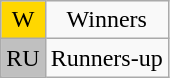<table class="wikitable" style="text-align:center">
<tr>
<td style=background:gold>W</td>
<td>Winners</td>
</tr>
<tr>
<td style=background:silver>RU</td>
<td>Runners-up</td>
</tr>
</table>
